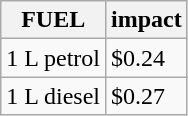<table class="wikitable">
<tr>
<th>FUEL</th>
<th>impact</th>
</tr>
<tr>
<td>1 L petrol</td>
<td>$0.24</td>
</tr>
<tr>
<td>1 L diesel</td>
<td>$0.27</td>
</tr>
</table>
